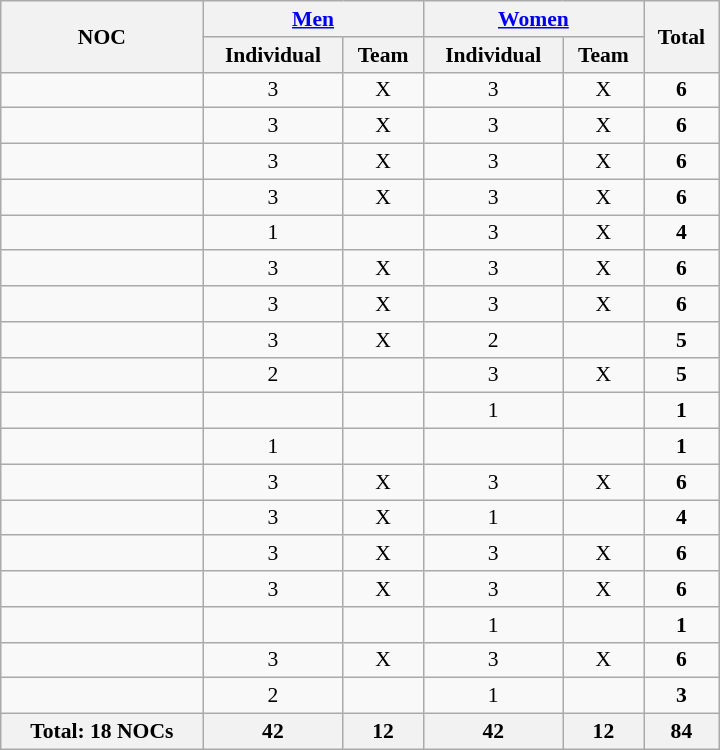<table class="wikitable" width=480 style="text-align:center; font-size:90%">
<tr>
<th rowspan="2" align="center">NOC</th>
<th colspan="2"><a href='#'>Men</a></th>
<th colspan="2"><a href='#'>Women</a></th>
<th rowspan="2">Total</th>
</tr>
<tr>
<th>Individual</th>
<th>Team</th>
<th>Individual</th>
<th>Team</th>
</tr>
<tr>
<td style="text-align:left;"></td>
<td>3</td>
<td>X</td>
<td>3</td>
<td>X</td>
<td><strong>6</strong></td>
</tr>
<tr>
<td style="text-align:left;"></td>
<td>3</td>
<td>X</td>
<td>3</td>
<td>X</td>
<td><strong>6</strong></td>
</tr>
<tr>
<td style="text-align:left;"></td>
<td>3</td>
<td>X</td>
<td>3</td>
<td>X</td>
<td><strong>6</strong></td>
</tr>
<tr>
<td style="text-align:left;"></td>
<td>3</td>
<td>X</td>
<td>3</td>
<td>X</td>
<td><strong>6</strong></td>
</tr>
<tr>
<td style="text-align:left;"></td>
<td>1</td>
<td></td>
<td>3</td>
<td>X</td>
<td><strong>4</strong></td>
</tr>
<tr>
<td style="text-align:left;"></td>
<td>3</td>
<td>X</td>
<td>3</td>
<td>X</td>
<td><strong>6</strong></td>
</tr>
<tr>
<td style="text-align:left;"></td>
<td>3</td>
<td>X</td>
<td>3</td>
<td>X</td>
<td><strong>6</strong></td>
</tr>
<tr>
<td style="text-align:left;"></td>
<td>3</td>
<td>X</td>
<td>2</td>
<td></td>
<td><strong>5</strong></td>
</tr>
<tr>
<td style="text-align:left;"></td>
<td>2</td>
<td></td>
<td>3</td>
<td>X</td>
<td><strong>5</strong></td>
</tr>
<tr>
<td style="text-align:left;"></td>
<td></td>
<td></td>
<td>1</td>
<td></td>
<td><strong>1</strong></td>
</tr>
<tr>
<td style="text-align:left;"></td>
<td>1</td>
<td></td>
<td></td>
<td></td>
<td><strong>1</strong></td>
</tr>
<tr>
<td style="text-align:left;"></td>
<td>3</td>
<td>X</td>
<td>3</td>
<td>X</td>
<td><strong>6</strong></td>
</tr>
<tr>
<td style="text-align:left;"></td>
<td>3</td>
<td>X</td>
<td>1</td>
<td></td>
<td><strong>4</strong></td>
</tr>
<tr>
<td style="text-align:left;"></td>
<td>3</td>
<td>X</td>
<td>3</td>
<td>X</td>
<td><strong>6</strong></td>
</tr>
<tr>
<td style="text-align:left;"></td>
<td>3</td>
<td>X</td>
<td>3</td>
<td>X</td>
<td><strong>6</strong></td>
</tr>
<tr>
<td style="text-align:left;"></td>
<td></td>
<td></td>
<td>1</td>
<td></td>
<td><strong>1</strong></td>
</tr>
<tr>
<td style="text-align:left;"></td>
<td>3</td>
<td>X</td>
<td>3</td>
<td>X</td>
<td><strong>6</strong></td>
</tr>
<tr>
<td style="text-align:left;"></td>
<td>2</td>
<td></td>
<td>1</td>
<td></td>
<td><strong>3</strong></td>
</tr>
<tr>
<th>Total: 18 NOCs</th>
<th>42</th>
<th>12</th>
<th>42</th>
<th>12</th>
<th>84</th>
</tr>
</table>
